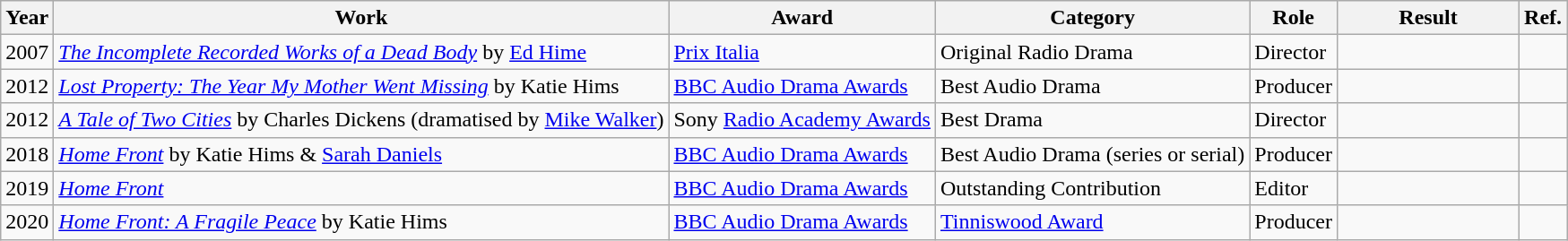<table class="wikitable plainrowheaders">
<tr>
<th>Year</th>
<th>Work</th>
<th>Award</th>
<th>Category</th>
<th>Role</th>
<th style="min-width: 8em">Result</th>
<th>Ref.</th>
</tr>
<tr>
<td>2007</td>
<td><em><a href='#'>The Incomplete Recorded Works of a Dead Body</a></em> by <a href='#'>Ed Hime</a></td>
<td><a href='#'>Prix Italia</a></td>
<td>Original Radio Drama</td>
<td>Director</td>
<td></td>
<td></td>
</tr>
<tr>
<td>2012</td>
<td><em><a href='#'>Lost Property: The Year My Mother Went Missing</a></em> by Katie Hims</td>
<td><a href='#'>BBC Audio Drama Awards</a></td>
<td>Best Audio Drama</td>
<td>Producer</td>
<td></td>
<td></td>
</tr>
<tr>
<td>2012</td>
<td><em><a href='#'>A Tale of Two Cities</a></em> by Charles Dickens (dramatised by <a href='#'>Mike Walker</a>)</td>
<td>Sony <a href='#'>Radio Academy Awards</a></td>
<td>Best Drama</td>
<td>Director</td>
<td></td>
<td></td>
</tr>
<tr>
<td>2018</td>
<td><em><a href='#'>Home Front</a></em> by Katie Hims & <a href='#'>Sarah Daniels</a></td>
<td><a href='#'>BBC Audio Drama Awards</a></td>
<td>Best Audio Drama (series or serial)</td>
<td>Producer</td>
<td></td>
<td></td>
</tr>
<tr>
<td>2019</td>
<td><em><a href='#'>Home Front</a></em></td>
<td><a href='#'>BBC Audio Drama Awards</a></td>
<td>Outstanding Contribution</td>
<td>Editor</td>
<td></td>
<td></td>
</tr>
<tr>
<td>2020</td>
<td><em><a href='#'>Home Front: A Fragile Peace</a></em> by Katie Hims</td>
<td><a href='#'>BBC Audio Drama Awards</a></td>
<td><a href='#'>Tinniswood Award</a></td>
<td>Producer</td>
<td></td>
<td></td>
</tr>
</table>
